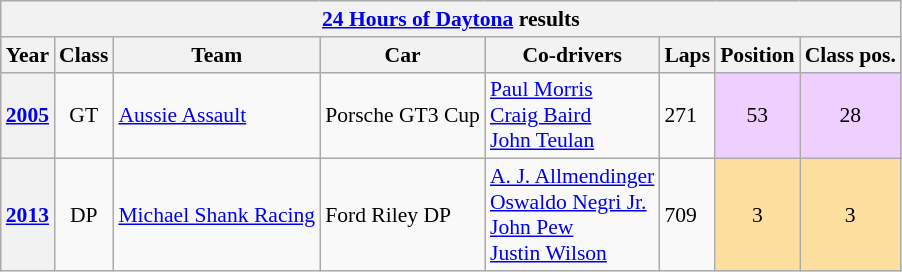<table class="wikitable" style="font-size:90%">
<tr>
<th colspan=45><a href='#'>24 Hours of Daytona</a> results</th>
</tr>
<tr style="background:#abbbdd;">
<th>Year</th>
<th>Class</th>
<th>Team</th>
<th>Car</th>
<th>Co-drivers</th>
<th>Laps</th>
<th>Position</th>
<th>Class pos.</th>
</tr>
<tr>
<th><a href='#'>2005</a></th>
<td align=center>GT</td>
<td> <a href='#'>Aussie Assault</a></td>
<td>Porsche GT3 Cup</td>
<td> <a href='#'>Paul Morris</a><br> <a href='#'>Craig Baird</a><br> <a href='#'>John Teulan</a></td>
<td>271</td>
<td style="background:#EFCFFF;" align=center>53 </td>
<td style="background:#EFCFFF;" align=center>28 </td>
</tr>
<tr>
<th><a href='#'>2013</a></th>
<td align=center>DP</td>
<td> <a href='#'>Michael Shank Racing</a></td>
<td>Ford Riley DP</td>
<td> <a href='#'>A. J. Allmendinger</a><br> <a href='#'>Oswaldo Negri Jr.</a><br> <a href='#'>John Pew</a><br> <a href='#'>Justin Wilson</a></td>
<td>709</td>
<td style="background:#FFDF9F;" align=center>3</td>
<td style="background:#FFDF9F;" align=center>3</td>
</tr>
</table>
